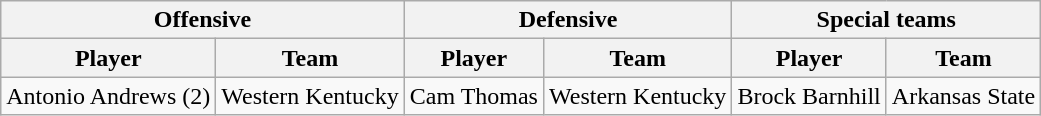<table class="wikitable">
<tr>
<th colspan="2">Offensive</th>
<th colspan="2">Defensive</th>
<th colspan="2">Special teams</th>
</tr>
<tr>
<th>Player</th>
<th>Team</th>
<th>Player</th>
<th>Team</th>
<th>Player</th>
<th>Team</th>
</tr>
<tr>
<td>Antonio Andrews (2)</td>
<td>Western Kentucky</td>
<td>Cam Thomas</td>
<td>Western Kentucky</td>
<td>Brock Barnhill</td>
<td>Arkansas State</td>
</tr>
</table>
